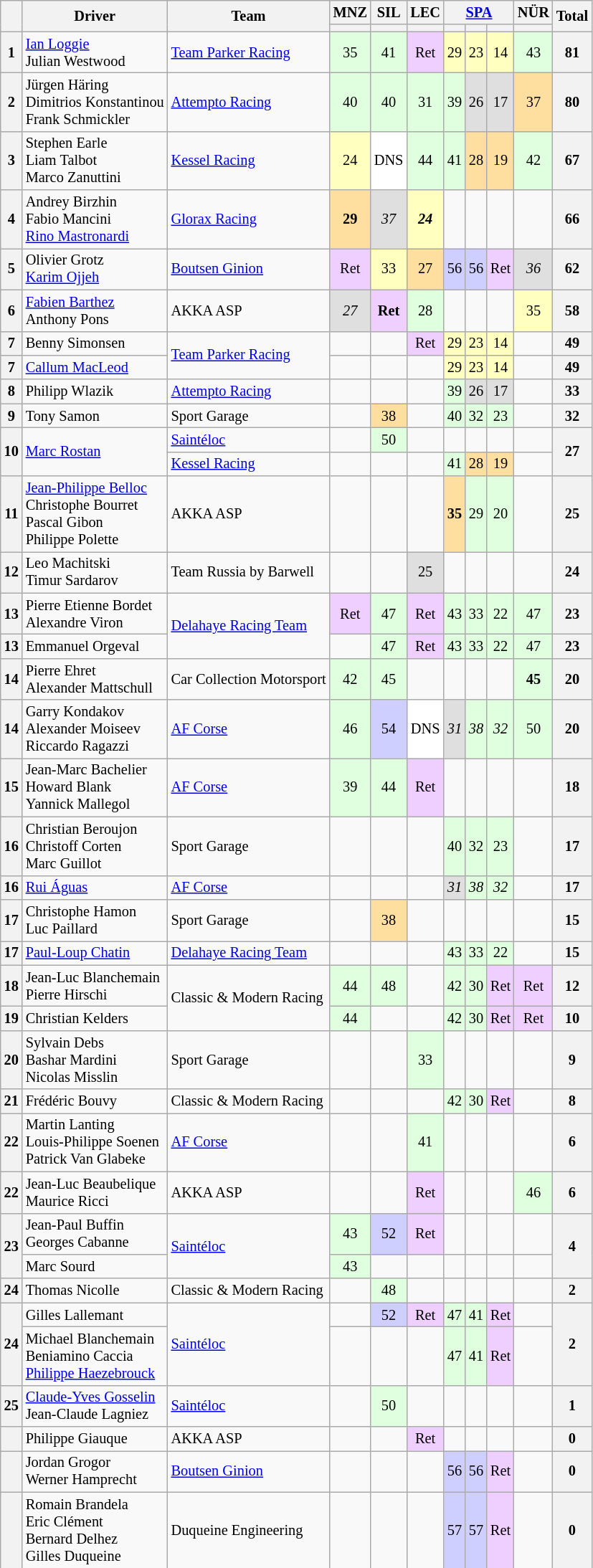<table class="wikitable" style="font-size: 85%; text-align:center;">
<tr>
<th rowspan=2></th>
<th rowspan=2>Driver</th>
<th rowspan=2>Team</th>
<th>MNZ<br></th>
<th>SIL<br></th>
<th>LEC<br></th>
<th colspan=3><a href='#'>SPA</a><br></th>
<th>NÜR<br></th>
<th rowspan=2>Total</th>
</tr>
<tr>
<th></th>
<th></th>
<th></th>
<th></th>
<th></th>
<th></th>
<th></th>
</tr>
<tr>
<th>1</th>
<td align=left> <a href='#'>Ian Loggie</a><br> Julian Westwood</td>
<td align=left> <a href='#'>Team Parker Racing</a></td>
<td style="background:#DFFFDF;">35</td>
<td style="background:#DFFFDF;">41</td>
<td style="background:#EFCFFF;">Ret</td>
<td style="background:#FFFFBF;">29</td>
<td style="background:#FFFFBF;">23</td>
<td style="background:#FFFFBF;">14</td>
<td style="background:#DFFFDF;">43</td>
<th>81</th>
</tr>
<tr>
<th>2</th>
<td align=left> Jürgen Häring<br> Dimitrios Konstantinou<br> Frank Schmickler</td>
<td align=left> <a href='#'>Attempto Racing</a></td>
<td style="background:#DFFFDF;">40</td>
<td style="background:#DFFFDF;">40</td>
<td style="background:#DFFFDF;">31</td>
<td style="background:#DFFFDF;">39</td>
<td style="background:#DFDFDF;">26</td>
<td style="background:#DFDFDF;">17</td>
<td style="background:#FFDF9F;">37</td>
<th>80</th>
</tr>
<tr>
<th>3</th>
<td align=left> Stephen Earle<br> Liam Talbot<br> Marco Zanuttini</td>
<td align=left> <a href='#'>Kessel Racing</a></td>
<td style="background:#FFFFBF;">24</td>
<td style="background:#FFFFFF;">DNS</td>
<td style="background:#DFFFDF;">44</td>
<td style="background:#DFFFDF;">41</td>
<td style="background:#FFDF9F;">28</td>
<td style="background:#FFDF9F;">19</td>
<td style="background:#DFFFDF;">42</td>
<th>67</th>
</tr>
<tr>
<th>4</th>
<td align=left> Andrey Birzhin<br> Fabio Mancini<br> <a href='#'>Rino Mastronardi</a></td>
<td align=left> <a href='#'>Glorax Racing</a></td>
<td style="background:#FFDF9F;"><strong>29</strong></td>
<td style="background:#DFDFDF;"><em>37</em></td>
<td style="background:#FFFFBF;"><strong><em>24</em></strong></td>
<td></td>
<td></td>
<td></td>
<td></td>
<th>66</th>
</tr>
<tr>
<th>5</th>
<td align=left> Olivier Grotz<br> <a href='#'>Karim Ojjeh</a><br></td>
<td align=left> <a href='#'>Boutsen Ginion</a></td>
<td style="background:#EFCFFF;">Ret</td>
<td style="background:#FFFFBF;">33</td>
<td style="background:#FFDF9F;">27</td>
<td style="background:#CFCFFF;">56</td>
<td style="background:#CFCFFF;">56</td>
<td style="background:#EFCFFF;">Ret</td>
<td style="background:#DFDFDF;"><em>36</em></td>
<th>62</th>
</tr>
<tr>
<th>6</th>
<td align=left> <a href='#'>Fabien Barthez</a><br> Anthony Pons</td>
<td align=left> AKKA ASP</td>
<td style="background:#DFDFDF;"><em>27</em></td>
<td style="background:#EFCFFF;"><strong>Ret</strong></td>
<td style="background:#DFFFDF;">28</td>
<td></td>
<td></td>
<td></td>
<td style="background:#FFFFBF;">35</td>
<th>58</th>
</tr>
<tr>
<th>7</th>
<td align=left> Benny Simonsen</td>
<td align=left rowspan=2> <a href='#'>Team Parker Racing</a></td>
<td></td>
<td></td>
<td style="background:#EFCFFF;">Ret</td>
<td style="background:#FFFFBF;">29</td>
<td style="background:#FFFFBF;">23</td>
<td style="background:#FFFFBF;">14</td>
<td></td>
<th>49</th>
</tr>
<tr>
<th>7</th>
<td align=left> <a href='#'>Callum MacLeod</a></td>
<td></td>
<td></td>
<td></td>
<td style="background:#FFFFBF;">29</td>
<td style="background:#FFFFBF;">23</td>
<td style="background:#FFFFBF;">14</td>
<td></td>
<th>49</th>
</tr>
<tr>
<th>8</th>
<td align=left> Philipp Wlazik</td>
<td align=left> <a href='#'>Attempto Racing</a></td>
<td></td>
<td></td>
<td></td>
<td style="background:#DFFFDF;">39</td>
<td style="background:#DFDFDF;">26</td>
<td style="background:#DFDFDF;">17</td>
<td></td>
<th>33</th>
</tr>
<tr>
<th>9</th>
<td align=left> Tony Samon</td>
<td align=left> Sport Garage</td>
<td></td>
<td style="background:#FFDF9F;">38</td>
<td></td>
<td style="background:#DFFFDF;">40</td>
<td style="background:#DFFFDF;">32</td>
<td style="background:#DFFFDF;">23</td>
<td></td>
<th>32</th>
</tr>
<tr>
<th rowspan=2>10</th>
<td rowspan=2 align=left> <a href='#'>Marc Rostan</a></td>
<td align=left> <a href='#'>Saintéloc</a></td>
<td></td>
<td style="background:#DFFFDF;">50</td>
<td></td>
<td></td>
<td></td>
<td></td>
<td></td>
<th rowspan=2>27</th>
</tr>
<tr>
<td align=left> <a href='#'>Kessel Racing</a></td>
<td></td>
<td></td>
<td></td>
<td style="background:#DFFFDF;">41</td>
<td style="background:#FFDF9F;">28</td>
<td style="background:#FFDF9F;">19</td>
<td></td>
</tr>
<tr>
<th>11</th>
<td align=left> <a href='#'>Jean-Philippe Belloc</a><br> Christophe Bourret<br> Pascal Gibon<br> Philippe Polette</td>
<td align=left> AKKA ASP</td>
<td></td>
<td></td>
<td></td>
<td style="background:#FFDF9F;"><strong>35</strong></td>
<td style="background:#DFFFDF;">29</td>
<td style="background:#DFFFDF;">20</td>
<td></td>
<th>25</th>
</tr>
<tr>
<th>12</th>
<td align=left> Leo Machitski<br> Timur Sardarov</td>
<td align=left> Team Russia by Barwell</td>
<td></td>
<td></td>
<td style="background:#DFDFDF;">25</td>
<td></td>
<td></td>
<td></td>
<td></td>
<th>24</th>
</tr>
<tr>
<th>13</th>
<td align=left> Pierre Etienne Bordet<br> Alexandre Viron</td>
<td align=left rowspan=2> <a href='#'>Delahaye Racing Team</a></td>
<td style="background:#EFCFFF;">Ret</td>
<td style="background:#DFFFDF;">47</td>
<td style="background:#EFCFFF;">Ret</td>
<td style="background:#DFFFDF;">43</td>
<td style="background:#DFFFDF;">33</td>
<td style="background:#DFFFDF;">22</td>
<td style="background:#DFFFDF;">47</td>
<th>23</th>
</tr>
<tr>
<th>13</th>
<td align=left> Emmanuel Orgeval</td>
<td></td>
<td style="background:#DFFFDF;">47</td>
<td style="background:#EFCFFF;">Ret</td>
<td style="background:#DFFFDF;">43</td>
<td style="background:#DFFFDF;">33</td>
<td style="background:#DFFFDF;">22</td>
<td style="background:#DFFFDF;">47</td>
<th>23</th>
</tr>
<tr>
<th>14</th>
<td align=left> Pierre Ehret<br> Alexander Mattschull</td>
<td align=left> Car Collection Motorsport</td>
<td style="background:#DFFFDF;">42</td>
<td style="background:#DFFFDF;">45</td>
<td></td>
<td></td>
<td></td>
<td></td>
<td style="background:#DFFFDF;"><strong>45</strong></td>
<th>20</th>
</tr>
<tr>
<th>14</th>
<td align=left> Garry Kondakov<br> Alexander Moiseev<br> Riccardo Ragazzi</td>
<td align=left> <a href='#'>AF Corse</a></td>
<td style="background:#DFFFDF;">46</td>
<td style="background:#CFCFFF;">54</td>
<td style="background:#FFFFFF;">DNS</td>
<td style="background:#DFDFDF;"><em>31</em></td>
<td style="background:#DFFFDF;"><em>38</em></td>
<td style="background:#DFFFDF;"><em>32</em></td>
<td style="background:#DFFFDF;">50</td>
<th>20</th>
</tr>
<tr>
<th>15</th>
<td align=left> Jean-Marc Bachelier<br> Howard Blank<br> Yannick Mallegol</td>
<td align=left> <a href='#'>AF Corse</a></td>
<td style="background:#DFFFDF;">39</td>
<td style="background:#DFFFDF;">44</td>
<td style="background:#EFCFFF;">Ret</td>
<td></td>
<td></td>
<td></td>
<td></td>
<th>18</th>
</tr>
<tr>
<th>16</th>
<td align=left> Christian Beroujon<br> Christoff Corten<br> Marc Guillot</td>
<td align=left> Sport Garage</td>
<td></td>
<td></td>
<td></td>
<td style="background:#DFFFDF;">40</td>
<td style="background:#DFFFDF;">32</td>
<td style="background:#DFFFDF;">23</td>
<td></td>
<th>17</th>
</tr>
<tr>
<th>16</th>
<td align=left> <a href='#'>Rui Águas</a></td>
<td align=left> <a href='#'>AF Corse</a></td>
<td></td>
<td></td>
<td></td>
<td style="background:#DFDFDF;"><em>31</em></td>
<td style="background:#DFFFDF;"><em>38</em></td>
<td style="background:#DFFFDF;"><em>32</em></td>
<td></td>
<th>17</th>
</tr>
<tr>
<th>17</th>
<td align=left> Christophe Hamon<br> Luc Paillard</td>
<td align=left> Sport Garage</td>
<td></td>
<td style="background:#FFDF9F;">38</td>
<td></td>
<td></td>
<td></td>
<td></td>
<td></td>
<th>15</th>
</tr>
<tr>
<th>17</th>
<td align=left> <a href='#'>Paul-Loup Chatin</a></td>
<td align=left> <a href='#'>Delahaye Racing Team</a></td>
<td></td>
<td></td>
<td></td>
<td style="background:#DFFFDF;">43</td>
<td style="background:#DFFFDF;">33</td>
<td style="background:#DFFFDF;">22</td>
<td></td>
<th>15</th>
</tr>
<tr>
<th>18</th>
<td align=left> Jean-Luc Blanchemain<br> Pierre Hirschi</td>
<td align=left rowspan=2> Classic & Modern Racing</td>
<td style="background:#DFFFDF;">44</td>
<td style="background:#DFFFDF;">48</td>
<td></td>
<td style="background:#DFFFDF;">42</td>
<td style="background:#DFFFDF;">30</td>
<td style="background:#EFCFFF;">Ret</td>
<td style="background:#EFCFFF;">Ret</td>
<th>12</th>
</tr>
<tr>
<th>19</th>
<td align=left> Christian Kelders</td>
<td style="background:#DFFFDF;">44</td>
<td></td>
<td></td>
<td style="background:#DFFFDF;">42</td>
<td style="background:#DFFFDF;">30</td>
<td style="background:#EFCFFF;">Ret</td>
<td style="background:#EFCFFF;">Ret</td>
<th>10</th>
</tr>
<tr>
<th>20</th>
<td align=left> Sylvain Debs<br> Bashar Mardini<br> Nicolas Misslin</td>
<td align=left> Sport Garage</td>
<td></td>
<td></td>
<td style="background:#DFFFDF;">33</td>
<td></td>
<td></td>
<td></td>
<td></td>
<th>9</th>
</tr>
<tr>
<th>21</th>
<td align=left> Frédéric Bouvy</td>
<td align=left> Classic & Modern Racing</td>
<td></td>
<td></td>
<td></td>
<td style="background:#DFFFDF;">42</td>
<td style="background:#DFFFDF;">30</td>
<td style="background:#EFCFFF;">Ret</td>
<td></td>
<th>8</th>
</tr>
<tr>
<th>22</th>
<td align=left> Martin Lanting<br> Louis-Philippe Soenen<br> Patrick Van Glabeke</td>
<td align=left> <a href='#'>AF Corse</a></td>
<td></td>
<td></td>
<td style="background:#DFFFDF;">41</td>
<td></td>
<td></td>
<td></td>
<td></td>
<th>6</th>
</tr>
<tr>
<th>22</th>
<td align=left> Jean-Luc Beaubelique<br> Maurice Ricci</td>
<td align=left> AKKA ASP</td>
<td></td>
<td></td>
<td style="background:#EFCFFF;">Ret</td>
<td></td>
<td></td>
<td></td>
<td style="background:#DFFFDF;">46</td>
<th>6</th>
</tr>
<tr>
<th rowspan=2>23</th>
<td align=left> Jean-Paul Buffin<br> Georges Cabanne</td>
<td align=left rowspan=2> <a href='#'>Saintéloc</a></td>
<td style="background:#DFFFDF;">43</td>
<td style="background:#CFCFFF;">52</td>
<td style="background:#EFCFFF;">Ret</td>
<td></td>
<td></td>
<td></td>
<td></td>
<th rowspan=2>4</th>
</tr>
<tr>
<td align=left> Marc Sourd</td>
<td style="background:#DFFFDF;">43</td>
<td></td>
<td></td>
<td></td>
<td></td>
<td></td>
<td></td>
</tr>
<tr>
<th>24</th>
<td align=left> Thomas Nicolle</td>
<td align=left> Classic & Modern Racing</td>
<td></td>
<td style="background:#DFFFDF;">48</td>
<td></td>
<td></td>
<td></td>
<td></td>
<td></td>
<th>2</th>
</tr>
<tr>
<th rowspan=2>24</th>
<td align=left> Gilles Lallemant</td>
<td align=left rowspan=2> <a href='#'>Saintéloc</a></td>
<td></td>
<td style="background:#CFCFFF;">52</td>
<td style="background:#EFCFFF;">Ret</td>
<td style="background:#DFFFDF;">47</td>
<td style="background:#DFFFDF;">41</td>
<td style="background:#EFCFFF;">Ret</td>
<td></td>
<th rowspan=2>2</th>
</tr>
<tr>
<td align=left> Michael Blanchemain<br> Beniamino Caccia<br> <a href='#'>Philippe Haezebrouck</a></td>
<td></td>
<td></td>
<td></td>
<td style="background:#DFFFDF;">47</td>
<td style="background:#DFFFDF;">41</td>
<td style="background:#EFCFFF;">Ret</td>
<td></td>
</tr>
<tr>
<th>25</th>
<td align=left> <a href='#'>Claude-Yves Gosselin</a><br> Jean-Claude Lagniez</td>
<td align=left> <a href='#'>Saintéloc</a></td>
<td></td>
<td style="background:#DFFFDF;">50</td>
<td></td>
<td></td>
<td></td>
<td></td>
<td></td>
<th>1</th>
</tr>
<tr>
<th></th>
<td align=left> Philippe Giauque</td>
<td align=left> AKKA ASP</td>
<td></td>
<td></td>
<td style="background:#EFCFFF;">Ret</td>
<td></td>
<td></td>
<td></td>
<td></td>
<th>0</th>
</tr>
<tr>
<th></th>
<td align=left> Jordan Grogor<br> Werner Hamprecht</td>
<td align=left> <a href='#'>Boutsen Ginion</a></td>
<td></td>
<td></td>
<td></td>
<td style="background:#CFCFFF;">56</td>
<td style="background:#CFCFFF;">56</td>
<td style="background:#EFCFFF;">Ret</td>
<td></td>
<th>0</th>
</tr>
<tr>
<th></th>
<td align=left> Romain Brandela<br> Eric Clément<br> Bernard Delhez<br> Gilles Duqueine</td>
<td align=left> Duqueine Engineering</td>
<td></td>
<td></td>
<td></td>
<td style="background:#CFCFFF;">57</td>
<td style="background:#CFCFFF;">57</td>
<td style="background:#EFCFFF;">Ret</td>
<td></td>
<th>0</th>
</tr>
</table>
